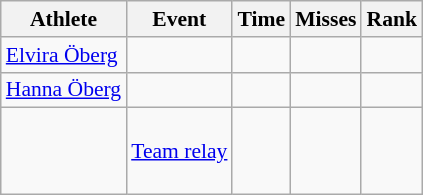<table class="wikitable" style="font-size:90%">
<tr>
<th>Athlete</th>
<th>Event</th>
<th>Time</th>
<th>Misses</th>
<th>Rank</th>
</tr>
<tr align="center">
<td align="left"><a href='#'>Elvira Öberg</a></td>
<td align="left"></td>
<td></td>
<td></td>
<td></td>
</tr>
<tr align="center">
<td align="left"><a href='#'>Hanna Öberg</a></td>
<td align="left"></td>
<td></td>
<td></td>
<td></td>
</tr>
<tr align="center">
<td align=left><br><br><br></td>
<td align=left><a href='#'>Team relay</a></td>
<td></td>
<td></td>
<td></td>
</tr>
</table>
